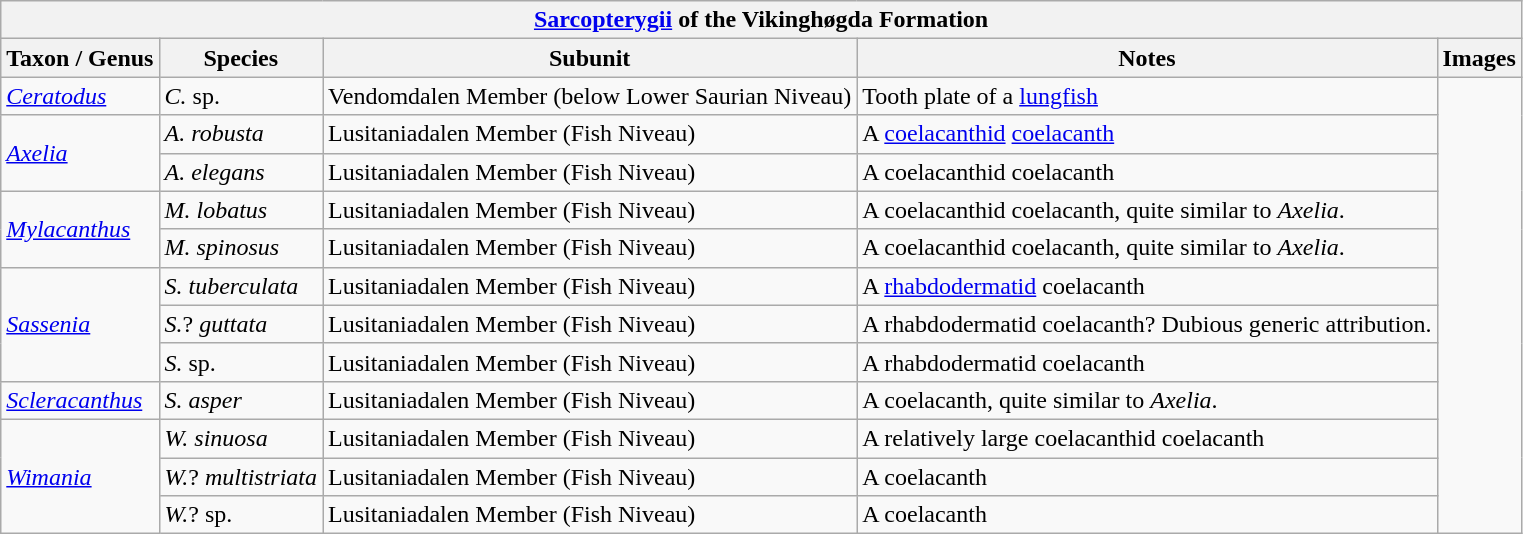<table class="wikitable" align="center">
<tr>
<th colspan="5" align="center"><strong><a href='#'>Sarcopterygii</a> of the Vikinghøgda Formation</strong></th>
</tr>
<tr>
<th>Taxon / Genus</th>
<th>Species</th>
<th>Subunit</th>
<th>Notes</th>
<th>Images</th>
</tr>
<tr>
<td><em><a href='#'>Ceratodus</a></em></td>
<td><em>C.</em> sp.</td>
<td>Vendomdalen Member (below Lower Saurian Niveau)</td>
<td>Tooth plate of a <a href='#'>lungfish</a></td>
<td rowspan="12"></td>
</tr>
<tr>
<td rowspan="2"><em><a href='#'>Axelia</a></em></td>
<td><em>A. robusta</em></td>
<td>Lusitaniadalen Member (Fish Niveau)</td>
<td>A <a href='#'>coelacanthid</a> <a href='#'>coelacanth</a></td>
</tr>
<tr>
<td><em>A. elegans</em></td>
<td>Lusitaniadalen Member (Fish Niveau)</td>
<td>A coelacanthid coelacanth</td>
</tr>
<tr>
<td rowspan="2"><em><a href='#'>Mylacanthus</a></em></td>
<td><em>M. lobatus</em></td>
<td>Lusitaniadalen Member (Fish Niveau)</td>
<td>A coelacanthid coelacanth, quite similar to <em>Axelia</em>.</td>
</tr>
<tr>
<td><em>M. spinosus</em></td>
<td>Lusitaniadalen Member (Fish Niveau)</td>
<td>A coelacanthid coelacanth, quite similar to <em>Axelia</em>.</td>
</tr>
<tr>
<td rowspan="3"><em><a href='#'>Sassenia</a></em></td>
<td><em>S. tuberculata</em></td>
<td>Lusitaniadalen Member (Fish Niveau)</td>
<td>A <a href='#'>rhabdodermatid</a> coelacanth</td>
</tr>
<tr>
<td><em>S.</em>? <em>guttata</em></td>
<td>Lusitaniadalen Member (Fish Niveau)</td>
<td>A rhabdodermatid coelacanth? Dubious generic attribution.</td>
</tr>
<tr>
<td><em>S.</em> sp.</td>
<td>Lusitaniadalen Member (Fish Niveau)</td>
<td>A rhabdodermatid coelacanth</td>
</tr>
<tr>
<td><em><a href='#'>Scleracanthus</a></em></td>
<td><em>S. asper</em></td>
<td>Lusitaniadalen Member (Fish Niveau)</td>
<td>A coelacanth, quite similar to <em>Axelia</em>.</td>
</tr>
<tr>
<td rowspan="3"><em><a href='#'>Wimania</a></em></td>
<td><em>W. sinuosa</em></td>
<td>Lusitaniadalen Member (Fish Niveau)</td>
<td>A relatively large coelacanthid coelacanth</td>
</tr>
<tr>
<td><em>W.</em>? <em>multistriata</em></td>
<td>Lusitaniadalen Member (Fish Niveau)</td>
<td>A coelacanth</td>
</tr>
<tr>
<td><em>W.</em>? sp.</td>
<td>Lusitaniadalen Member (Fish Niveau)</td>
<td>A coelacanth</td>
</tr>
</table>
